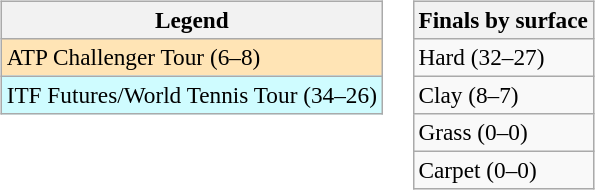<table>
<tr valign=top>
<td><br><table class="wikitable" style="font-size:97%">
<tr>
<th>Legend</th>
</tr>
<tr style="background:moccasin;">
<td>ATP Challenger Tour (6–8)</td>
</tr>
<tr style="background:#cffcff;">
<td>ITF Futures/World Tennis Tour (34–26)</td>
</tr>
</table>
</td>
<td><br><table class="wikitable" style="font-size:97%">
<tr>
<th>Finals by surface</th>
</tr>
<tr>
<td>Hard (32–27)</td>
</tr>
<tr>
<td>Clay (8–7)</td>
</tr>
<tr>
<td>Grass (0–0)</td>
</tr>
<tr>
<td>Carpet (0–0)</td>
</tr>
</table>
</td>
</tr>
</table>
